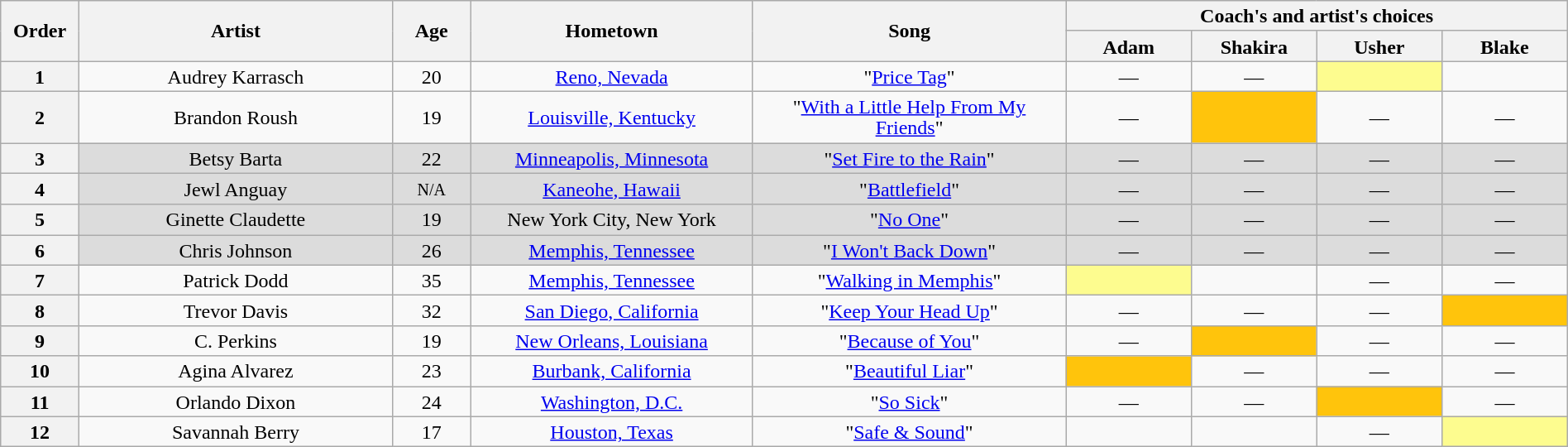<table class="wikitable" style="text-align:center; line-height:17px; width:100%;">
<tr>
<th scope="col" rowspan="2" style="width:05%;">Order</th>
<th scope="col" rowspan="2" style="width:20%;">Artist</th>
<th scope="col" rowspan="2" style="width:05%;">Age</th>
<th scope="col" rowspan="2" style="width:18%;">Hometown</th>
<th scope="col" rowspan="2" style="width:20%;">Song</th>
<th scope="col" colspan="4" style="width:32%;">Coach's and artist's choices</th>
</tr>
<tr>
<th style="width:08%;">Adam</th>
<th style="width:08%;">Shakira</th>
<th style="width:08%;">Usher</th>
<th style="width:08%;">Blake</th>
</tr>
<tr>
<th>1</th>
<td>Audrey Karrasch</td>
<td>20</td>
<td><a href='#'>Reno, Nevada</a></td>
<td>"<a href='#'>Price Tag</a>"</td>
<td>—</td>
<td>—</td>
<td style="background:#fdfc8f;"><strong></strong></td>
<td><strong></strong></td>
</tr>
<tr>
<th>2</th>
<td>Brandon Roush</td>
<td>19</td>
<td><a href='#'>Louisville, Kentucky</a></td>
<td>"<a href='#'>With a Little Help From My Friends</a>"</td>
<td>—</td>
<td style="background:#FFC40C;"><strong></strong></td>
<td>—</td>
<td>—</td>
</tr>
<tr>
<th>3</th>
<td style="background:#DCDCDC;">Betsy Barta</td>
<td style="background:#DCDCDC;">22</td>
<td style="background:#DCDCDC;"><a href='#'>Minneapolis, Minnesota</a></td>
<td style="background:#DCDCDC;">"<a href='#'>Set Fire to the Rain</a>"</td>
<td style="background:#DCDCDC;">—</td>
<td style="background:#DCDCDC;">—</td>
<td style="background:#DCDCDC;">—</td>
<td style="background:#DCDCDC;">—</td>
</tr>
<tr>
<th>4</th>
<td style="background:#DCDCDC;">Jewl Anguay</td>
<td style="background:#DCDCDC;"><small>N/A</small></td>
<td style="background:#DCDCDC;"><a href='#'>Kaneohe, Hawaii</a></td>
<td style="background:#DCDCDC;">"<a href='#'>Battlefield</a>"</td>
<td style="background:#DCDCDC;">—</td>
<td style="background:#DCDCDC;">—</td>
<td style="background:#DCDCDC;">—</td>
<td style="background:#DCDCDC;">—</td>
</tr>
<tr>
<th>5</th>
<td style="background:#DCDCDC;">Ginette Claudette</td>
<td style="background:#DCDCDC;">19</td>
<td style="background:#DCDCDC;">New York City, New York</td>
<td style="background:#DCDCDC;">"<a href='#'>No One</a>"</td>
<td style="background:#DCDCDC;">—</td>
<td style="background:#DCDCDC;">—</td>
<td style="background:#DCDCDC;">—</td>
<td style="background:#DCDCDC;">—</td>
</tr>
<tr>
<th>6</th>
<td style="background:#DCDCDC;">Chris Johnson</td>
<td style="background:#DCDCDC;">26</td>
<td style="background:#DCDCDC;"><a href='#'>Memphis, Tennessee</a></td>
<td style="background:#DCDCDC;">"<a href='#'>I Won't Back Down</a>"</td>
<td style="background:#DCDCDC;">—</td>
<td style="background:#DCDCDC;">—</td>
<td style="background:#DCDCDC;">—</td>
<td style="background:#DCDCDC;">—</td>
</tr>
<tr>
<th>7</th>
<td>Patrick Dodd</td>
<td>35</td>
<td><a href='#'>Memphis, Tennessee</a></td>
<td>"<a href='#'>Walking in Memphis</a>"</td>
<td style="background:#fdfc8f;"><strong></strong></td>
<td><strong></strong></td>
<td>—</td>
<td>—</td>
</tr>
<tr>
<th>8</th>
<td>Trevor Davis</td>
<td>32</td>
<td><a href='#'>San Diego, California</a></td>
<td>"<a href='#'>Keep Your Head Up</a>"</td>
<td>—</td>
<td>—</td>
<td>—</td>
<td style="background:#FFC40C;"><strong></strong></td>
</tr>
<tr>
<th>9</th>
<td>C. Perkins</td>
<td>19</td>
<td><a href='#'>New Orleans, Louisiana</a></td>
<td>"<a href='#'>Because of You</a>"</td>
<td>—</td>
<td style="background:#FFC40C;"><strong></strong></td>
<td>—</td>
<td>—</td>
</tr>
<tr>
<th>10</th>
<td>Agina Alvarez</td>
<td>23</td>
<td><a href='#'>Burbank, California</a></td>
<td>"<a href='#'>Beautiful Liar</a>"</td>
<td style="background:#FFC40C;"><strong></strong></td>
<td>—</td>
<td>—</td>
<td>—</td>
</tr>
<tr>
<th>11</th>
<td>Orlando Dixon</td>
<td>24</td>
<td><a href='#'>Washington, D.C.</a></td>
<td>"<a href='#'>So Sick</a>"</td>
<td>—</td>
<td>—</td>
<td style="background:#FFC40C;"><strong></strong></td>
<td>—</td>
</tr>
<tr>
<th>12</th>
<td>Savannah Berry</td>
<td>17</td>
<td><a href='#'>Houston, Texas</a></td>
<td>"<a href='#'>Safe & Sound</a>"</td>
<td><strong></strong></td>
<td><strong></strong></td>
<td>—</td>
<td style="background:#fdfc8f;"><strong></strong></td>
</tr>
</table>
